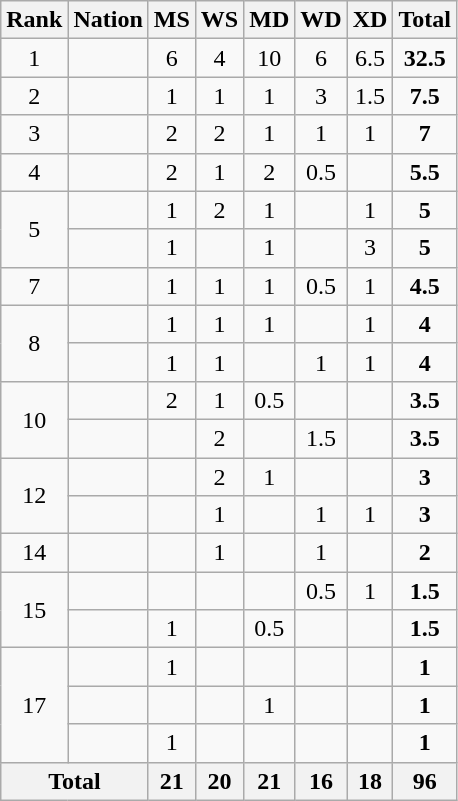<table class="wikitable" style="text-align:center">
<tr>
<th width="20">Rank</th>
<th>Nation</th>
<th width="20">MS</th>
<th width="20">WS</th>
<th width="20">MD</th>
<th width="20">WD</th>
<th width="20">XD</th>
<th>Total</th>
</tr>
<tr>
<td>1</td>
<td align=left><strong></strong></td>
<td>6</td>
<td>4</td>
<td>10</td>
<td>6</td>
<td>6.5</td>
<td><strong>32.5</strong></td>
</tr>
<tr>
<td>2</td>
<td align=left></td>
<td>1</td>
<td>1</td>
<td>1</td>
<td>3</td>
<td>1.5</td>
<td><strong>7.5</strong></td>
</tr>
<tr>
<td>3</td>
<td align=left></td>
<td>2</td>
<td>2</td>
<td>1</td>
<td>1</td>
<td>1</td>
<td><strong>7</strong></td>
</tr>
<tr>
<td>4</td>
<td align=left></td>
<td>2</td>
<td>1</td>
<td>2</td>
<td>0.5</td>
<td></td>
<td><strong>5.5</strong></td>
</tr>
<tr>
<td rowspan=2>5</td>
<td align=left></td>
<td>1</td>
<td>2</td>
<td>1</td>
<td></td>
<td>1</td>
<td><strong>5</strong></td>
</tr>
<tr>
<td align=left></td>
<td>1</td>
<td></td>
<td>1</td>
<td></td>
<td>3</td>
<td><strong>5</strong></td>
</tr>
<tr>
<td>7</td>
<td align=left></td>
<td>1</td>
<td>1</td>
<td>1</td>
<td>0.5</td>
<td>1</td>
<td><strong>4.5</strong></td>
</tr>
<tr>
<td rowspan=2>8</td>
<td align=left></td>
<td>1</td>
<td>1</td>
<td>1</td>
<td></td>
<td>1</td>
<td><strong>4</strong></td>
</tr>
<tr>
<td align=left></td>
<td>1</td>
<td>1</td>
<td></td>
<td>1</td>
<td>1</td>
<td><strong>4</strong></td>
</tr>
<tr>
<td rowspan=2>10</td>
<td align=left></td>
<td>2</td>
<td>1</td>
<td>0.5</td>
<td></td>
<td></td>
<td><strong>3.5</strong></td>
</tr>
<tr>
<td align=left></td>
<td></td>
<td>2</td>
<td></td>
<td>1.5</td>
<td></td>
<td><strong>3.5</strong></td>
</tr>
<tr>
<td rowspan=2>12</td>
<td align=left></td>
<td></td>
<td>2</td>
<td>1</td>
<td></td>
<td></td>
<td><strong>3</strong></td>
</tr>
<tr>
<td align=left></td>
<td></td>
<td>1</td>
<td></td>
<td>1</td>
<td>1</td>
<td><strong>3</strong></td>
</tr>
<tr>
<td>14</td>
<td align=left></td>
<td></td>
<td>1</td>
<td></td>
<td>1</td>
<td></td>
<td><strong>2</strong></td>
</tr>
<tr>
<td rowspan=2>15</td>
<td align=left></td>
<td></td>
<td></td>
<td></td>
<td>0.5</td>
<td>1</td>
<td><strong>1.5</strong></td>
</tr>
<tr>
<td align=left></td>
<td>1</td>
<td></td>
<td>0.5</td>
<td></td>
<td></td>
<td><strong>1.5</strong></td>
</tr>
<tr>
<td rowspan=3>17</td>
<td align=left></td>
<td>1</td>
<td></td>
<td></td>
<td></td>
<td></td>
<td><strong>1</strong></td>
</tr>
<tr>
<td align=left></td>
<td></td>
<td></td>
<td>1</td>
<td></td>
<td></td>
<td><strong>1</strong></td>
</tr>
<tr>
<td align=left></td>
<td>1</td>
<td></td>
<td></td>
<td></td>
<td></td>
<td><strong>1</strong></td>
</tr>
<tr>
<th colspan=2>Total</th>
<th>21</th>
<th>20</th>
<th>21</th>
<th>16</th>
<th>18</th>
<th>96</th>
</tr>
</table>
